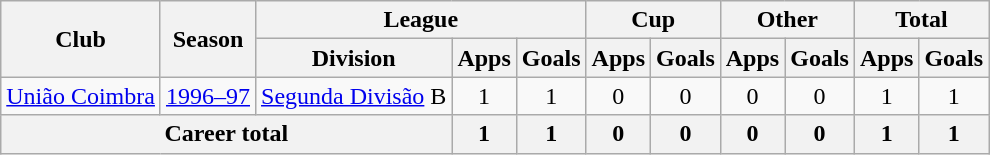<table class="wikitable" style="text-align: center">
<tr>
<th rowspan="2">Club</th>
<th rowspan="2">Season</th>
<th colspan="3">League</th>
<th colspan="2">Cup</th>
<th colspan="2">Other</th>
<th colspan="2">Total</th>
</tr>
<tr>
<th>Division</th>
<th>Apps</th>
<th>Goals</th>
<th>Apps</th>
<th>Goals</th>
<th>Apps</th>
<th>Goals</th>
<th>Apps</th>
<th>Goals</th>
</tr>
<tr>
<td><a href='#'>União Coimbra</a></td>
<td><a href='#'>1996–97</a></td>
<td><a href='#'>Segunda Divisão</a> B</td>
<td>1</td>
<td>1</td>
<td>0</td>
<td>0</td>
<td>0</td>
<td>0</td>
<td>1</td>
<td>1</td>
</tr>
<tr>
<th colspan="3"><strong>Career total</strong></th>
<th>1</th>
<th>1</th>
<th>0</th>
<th>0</th>
<th>0</th>
<th>0</th>
<th>1</th>
<th>1</th>
</tr>
</table>
